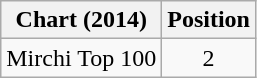<table class="wikitable">
<tr>
<th>Chart (2014)</th>
<th>Position</th>
</tr>
<tr>
<td>Mirchi Top 100</td>
<td align="center">2</td>
</tr>
</table>
